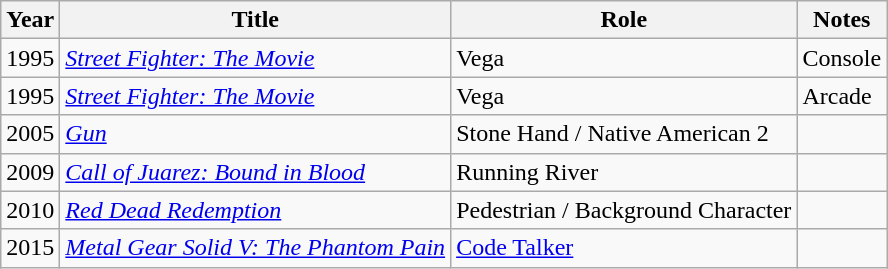<table class="wikitable sortable">
<tr>
<th>Year</th>
<th>Title</th>
<th>Role</th>
<th>Notes</th>
</tr>
<tr>
<td>1995</td>
<td><em><a href='#'>Street Fighter: The Movie</a></em></td>
<td>Vega</td>
<td>Console</td>
</tr>
<tr>
<td>1995</td>
<td><em><a href='#'>Street Fighter: The Movie</a></em></td>
<td>Vega</td>
<td>Arcade</td>
</tr>
<tr>
<td>2005</td>
<td><em><a href='#'>Gun</a></em></td>
<td>Stone Hand / Native American 2</td>
<td></td>
</tr>
<tr>
<td>2009</td>
<td><em><a href='#'>Call of Juarez: Bound in Blood</a></em></td>
<td>Running River</td>
<td></td>
</tr>
<tr>
<td>2010</td>
<td><em><a href='#'>Red Dead Redemption</a></em></td>
<td>Pedestrian / Background Character</td>
<td></td>
</tr>
<tr>
<td>2015</td>
<td><em><a href='#'>Metal Gear Solid V: The Phantom Pain</a></em></td>
<td><a href='#'>Code Talker</a></td>
<td></td>
</tr>
</table>
